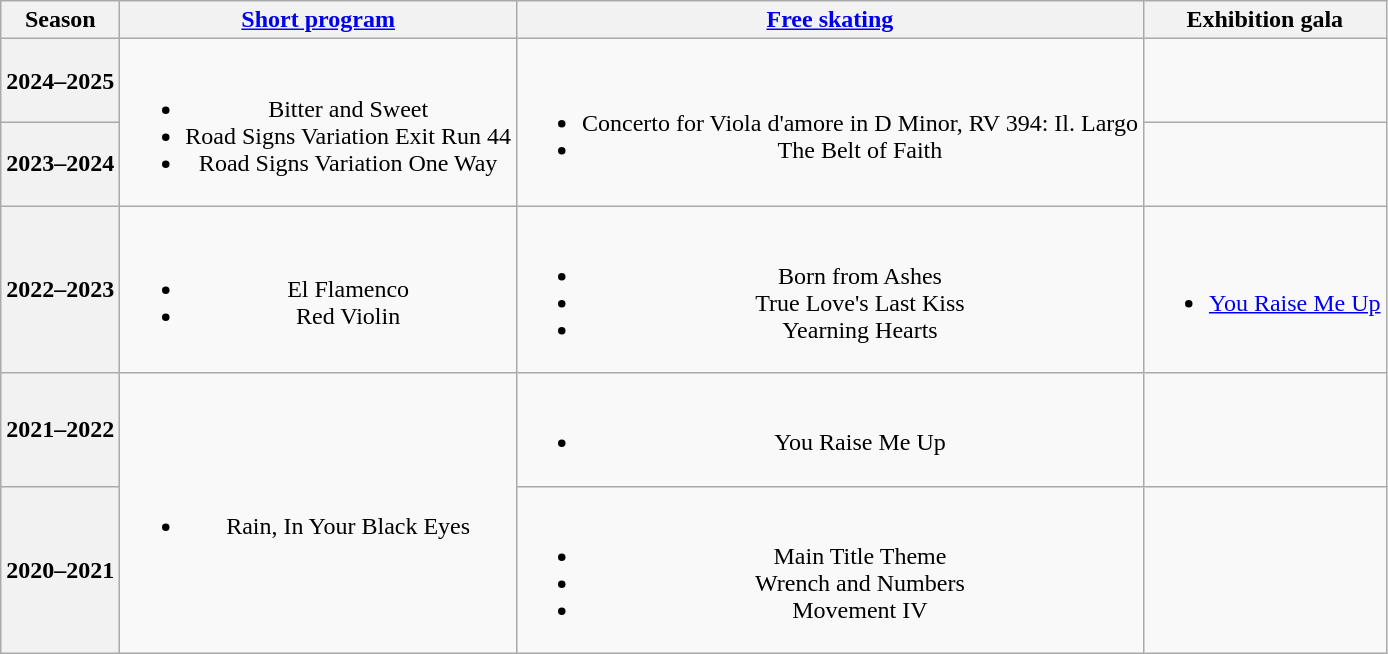<table class=wikitable style=text-align:center>
<tr>
<th>Season</th>
<th><a href='#'>Short program</a></th>
<th><a href='#'>Free skating</a></th>
<th>Exhibition gala</th>
</tr>
<tr>
<th>2024–2025 <br></th>
<td rowspan=2><br><ul><li>Bitter and Sweet</li><li>Road Signs Variation Exit Run 44</li><li>Road Signs Variation One Way <br></li></ul></td>
<td rowspan=2><br><ul><li>Concerto for Viola d'amore in D Minor, RV 394: Il. Largo <br></li><li>The Belt of Faith <br></li></ul></td>
</tr>
<tr>
<th>2023–2024 <br></th>
<td></td>
</tr>
<tr>
<th>2022–2023 <br></th>
<td><br><ul><li>El Flamenco</li><li>Red Violin <br></li></ul></td>
<td><br><ul><li>Born from Ashes</li><li>True Love's Last Kiss</li><li>Yearning Hearts <br></li></ul></td>
<td><br><ul><li><a href='#'>You Raise Me Up</a> <br></li></ul></td>
</tr>
<tr>
<th>2021–2022 <br></th>
<td rowspan=2><br><ul><li>Rain, In Your Black Eyes <br></li></ul></td>
<td><br><ul><li>You Raise Me Up <br></li></ul></td>
<td></td>
</tr>
<tr>
<th>2020–2021 <br></th>
<td><br><ul><li>Main Title Theme <br></li><li>Wrench and Numbers <br></li><li>Movement IV <br></li></ul></td>
</tr>
</table>
